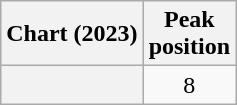<table class="wikitable plainrowheaders" style="text-align:center">
<tr>
<th scope="col">Chart (2023)</th>
<th scope="col">Peak<br>position</th>
</tr>
<tr>
<th scope="row"></th>
<td>8</td>
</tr>
</table>
